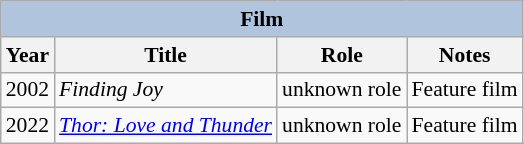<table class="wikitable" style="font-size: 90%;">
<tr>
<th colspan="4" style="background: LightSteelBlue;">Film</th>
</tr>
<tr>
<th>Year</th>
<th>Title</th>
<th>Role</th>
<th>Notes</th>
</tr>
<tr>
<td>2002</td>
<td><em>Finding Joy</em></td>
<td>unknown role</td>
<td>Feature film</td>
</tr>
<tr>
<td>2022</td>
<td><em><a href='#'>Thor: Love and Thunder</a></em></td>
<td>unknown role</td>
<td>Feature film</td>
</tr>
</table>
